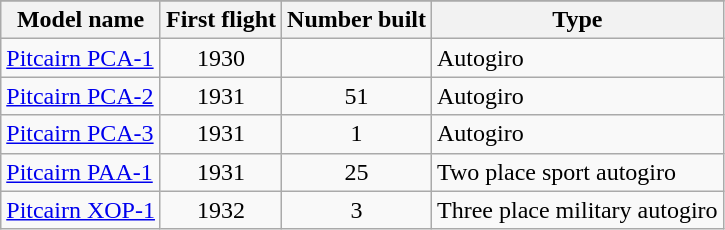<table class="wikitable sortable" align=center>
<tr>
</tr>
<tr>
<th>Model name</th>
<th>First flight</th>
<th>Number built</th>
<th>Type</th>
</tr>
<tr>
<td align=left><a href='#'>Pitcairn PCA-1</a></td>
<td align=center>1930</td>
<td align=center></td>
<td align=left>Autogiro</td>
</tr>
<tr>
<td align=left><a href='#'>Pitcairn PCA-2</a></td>
<td align=center>1931</td>
<td align=center>51</td>
<td align=left>Autogiro</td>
</tr>
<tr>
<td align=left><a href='#'>Pitcairn PCA-3</a></td>
<td align=center>1931</td>
<td align=center>1</td>
<td align=left>Autogiro</td>
</tr>
<tr>
<td align=left><a href='#'>Pitcairn PAA-1</a></td>
<td align=center>1931</td>
<td align=center>25</td>
<td align=left>Two place sport autogiro</td>
</tr>
<tr>
<td align=left><a href='#'>Pitcairn XOP-1</a></td>
<td align=center>1932</td>
<td align=center>3</td>
<td align=left>Three place military autogiro</td>
</tr>
</table>
